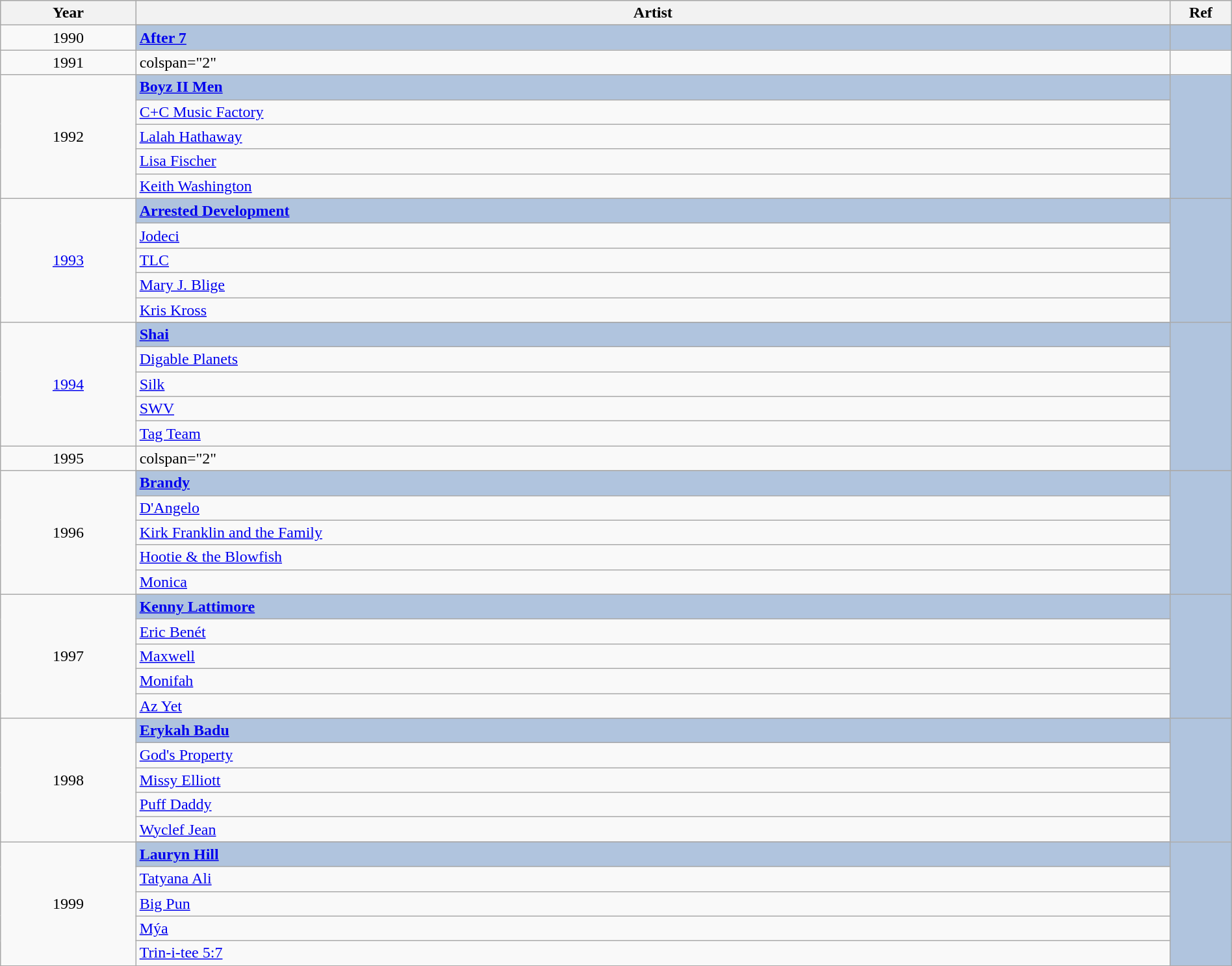<table class="wikitable" style="width:100%;">
<tr style="background:#bebebe;">
<th style="width:11%;">Year</th>
<th style="width:84%;">Artist</th>
<th style="width:5%;">Ref</th>
</tr>
<tr>
<td rowspan="2" align="center">1990</td>
</tr>
<tr style="background:#B0C4DE">
<td><strong><a href='#'>After 7</a></strong></td>
<td align="center"></td>
</tr>
<tr>
<td align="center">1991</td>
<td>colspan="2" </td>
</tr>
<tr>
<td rowspan="6" align="center">1992</td>
</tr>
<tr style="background:#B0C4DE">
<td><strong><a href='#'>Boyz II Men</a></strong></td>
<td rowspan="6" align="center"></td>
</tr>
<tr>
<td><a href='#'>C+C Music Factory</a></td>
</tr>
<tr>
<td><a href='#'>Lalah Hathaway</a></td>
</tr>
<tr>
<td><a href='#'>Lisa Fischer</a></td>
</tr>
<tr>
<td><a href='#'>Keith Washington</a></td>
</tr>
<tr>
<td rowspan="6" align="center"><a href='#'>1993</a></td>
</tr>
<tr style="background:#B0C4DE">
<td><strong><a href='#'>Arrested Development</a></strong></td>
<td rowspan="6" align="center"></td>
</tr>
<tr>
<td><a href='#'>Jodeci</a></td>
</tr>
<tr>
<td><a href='#'>TLC</a></td>
</tr>
<tr>
<td><a href='#'>Mary J. Blige</a></td>
</tr>
<tr>
<td><a href='#'>Kris Kross</a></td>
</tr>
<tr>
<td rowspan="6" align="center"><a href='#'>1994</a></td>
</tr>
<tr style="background:#B0C4DE">
<td><strong><a href='#'>Shai</a></strong></td>
<td rowspan="6" align="center"></td>
</tr>
<tr>
<td><a href='#'>Digable Planets</a></td>
</tr>
<tr>
<td><a href='#'>Silk</a></td>
</tr>
<tr>
<td><a href='#'>SWV</a></td>
</tr>
<tr>
<td><a href='#'>Tag Team</a></td>
</tr>
<tr>
<td align="center">1995</td>
<td>colspan="2" </td>
</tr>
<tr>
<td rowspan="6" align="center">1996</td>
</tr>
<tr style="background:#B0C4DE">
<td><strong><a href='#'>Brandy</a></strong></td>
<td rowspan="6" align="center"></td>
</tr>
<tr>
<td><a href='#'>D'Angelo</a></td>
</tr>
<tr>
<td><a href='#'>Kirk Franklin and the Family</a></td>
</tr>
<tr>
<td><a href='#'>Hootie & the Blowfish</a></td>
</tr>
<tr>
<td><a href='#'>Monica</a></td>
</tr>
<tr>
<td rowspan="6" align="center">1997</td>
</tr>
<tr style="background:#B0C4DE">
<td><strong><a href='#'>Kenny Lattimore</a></strong></td>
<td rowspan="6" align="center"></td>
</tr>
<tr>
<td><a href='#'>Eric Benét</a></td>
</tr>
<tr>
<td><a href='#'>Maxwell</a></td>
</tr>
<tr>
<td><a href='#'>Monifah</a></td>
</tr>
<tr>
<td><a href='#'>Az Yet</a></td>
</tr>
<tr>
<td rowspan="6" align="center">1998</td>
</tr>
<tr style="background:#B0C4DE">
<td><strong><a href='#'>Erykah Badu</a></strong></td>
<td rowspan="6" align="center"></td>
</tr>
<tr>
<td><a href='#'>God's Property</a></td>
</tr>
<tr>
<td><a href='#'>Missy Elliott</a></td>
</tr>
<tr>
<td><a href='#'>Puff Daddy</a></td>
</tr>
<tr>
<td><a href='#'>Wyclef Jean</a></td>
</tr>
<tr>
<td rowspan="6" align="center">1999</td>
</tr>
<tr style="background:#B0C4DE">
<td><strong><a href='#'>Lauryn Hill</a></strong></td>
<td rowspan="6" align="center"></td>
</tr>
<tr>
<td><a href='#'>Tatyana Ali</a></td>
</tr>
<tr>
<td><a href='#'>Big Pun</a></td>
</tr>
<tr>
<td><a href='#'>Mýa</a></td>
</tr>
<tr>
<td><a href='#'>Trin-i-tee 5:7</a></td>
</tr>
</table>
